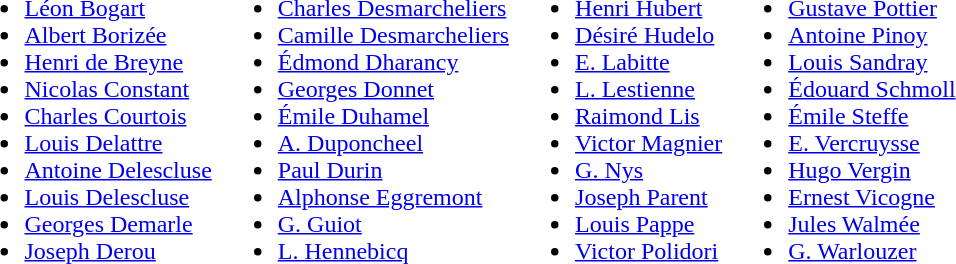<table>
<tr>
<td><br><ul><li><a href='#'>Léon Bogart</a></li><li><a href='#'>Albert Borizée</a></li><li><a href='#'>Henri de Breyne</a></li><li><a href='#'>Nicolas Constant</a></li><li><a href='#'>Charles Courtois</a></li><li><a href='#'>Louis Delattre</a></li><li><a href='#'>Antoine Delescluse</a></li><li><a href='#'>Louis Delescluse</a></li><li><a href='#'>Georges Demarle</a></li><li><a href='#'>Joseph Derou</a></li></ul></td>
<td><br><ul><li><a href='#'>Charles Desmarcheliers</a></li><li><a href='#'>Camille Desmarcheliers</a></li><li><a href='#'>Édmond Dharancy</a></li><li><a href='#'>Georges Donnet</a></li><li><a href='#'>Émile Duhamel</a></li><li><a href='#'>A. Duponcheel</a></li><li><a href='#'>Paul Durin</a></li><li><a href='#'>Alphonse Eggremont</a></li><li><a href='#'>G. Guiot</a></li><li><a href='#'>L. Hennebicq</a></li></ul></td>
<td><br><ul><li><a href='#'>Henri Hubert</a></li><li><a href='#'>Désiré Hudelo</a></li><li><a href='#'>E. Labitte</a></li><li><a href='#'>L. Lestienne</a> </li><li><a href='#'>Raimond Lis</a></li><li><a href='#'>Victor Magnier</a></li><li><a href='#'>G. Nys</a></li><li><a href='#'>Joseph Parent</a></li><li><a href='#'>Louis Pappe</a></li><li><a href='#'>Victor Polidori</a></li></ul></td>
<td valign=top><br><ul><li><a href='#'>Gustave Pottier</a></li><li><a href='#'>Antoine Pinoy</a></li><li><a href='#'>Louis Sandray</a></li><li><a href='#'>Édouard Schmoll</a></li><li><a href='#'>Émile Steffe</a></li><li><a href='#'>E. Vercruysse</a></li><li><a href='#'>Hugo Vergin</a></li><li><a href='#'>Ernest Vicogne</a></li><li><a href='#'>Jules Walmée</a></li><li><a href='#'>G. Warlouzer</a></li></ul></td>
</tr>
</table>
